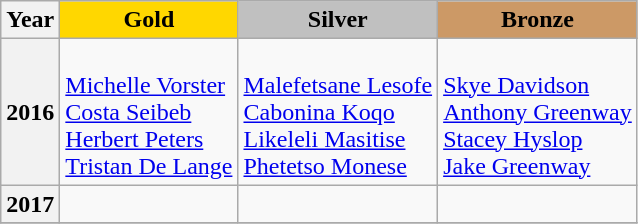<table class="wikitable">
<tr>
<th align="center">Year</th>
<td align="center"  bgcolor="gold"><strong>Gold</strong></td>
<td align="center"  bgcolor="silver"><strong>Silver</strong></td>
<td align="center"  bgcolor="#CC9966"><strong>Bronze</strong></td>
</tr>
<tr>
<th>2016</th>
<td><br><a href='#'>Michelle Vorster</a><br><a href='#'>Costa Seibeb</a><br><a href='#'>Herbert Peters</a><br><a href='#'>Tristan De Lange</a></td>
<td><br><a href='#'>Malefetsane Lesofe</a><br><a href='#'>Cabonina Koqo</a><br><a href='#'>Likeleli Masitise</a><br><a href='#'>Phetetso Monese</a></td>
<td><br><a href='#'>Skye Davidson</a><br><a href='#'>Anthony Greenway</a><br><a href='#'>Stacey Hyslop</a><br><a href='#'>Jake Greenway</a></td>
</tr>
<tr>
<th>2017</th>
<td></td>
<td></td>
<td></td>
</tr>
<tr>
</tr>
</table>
